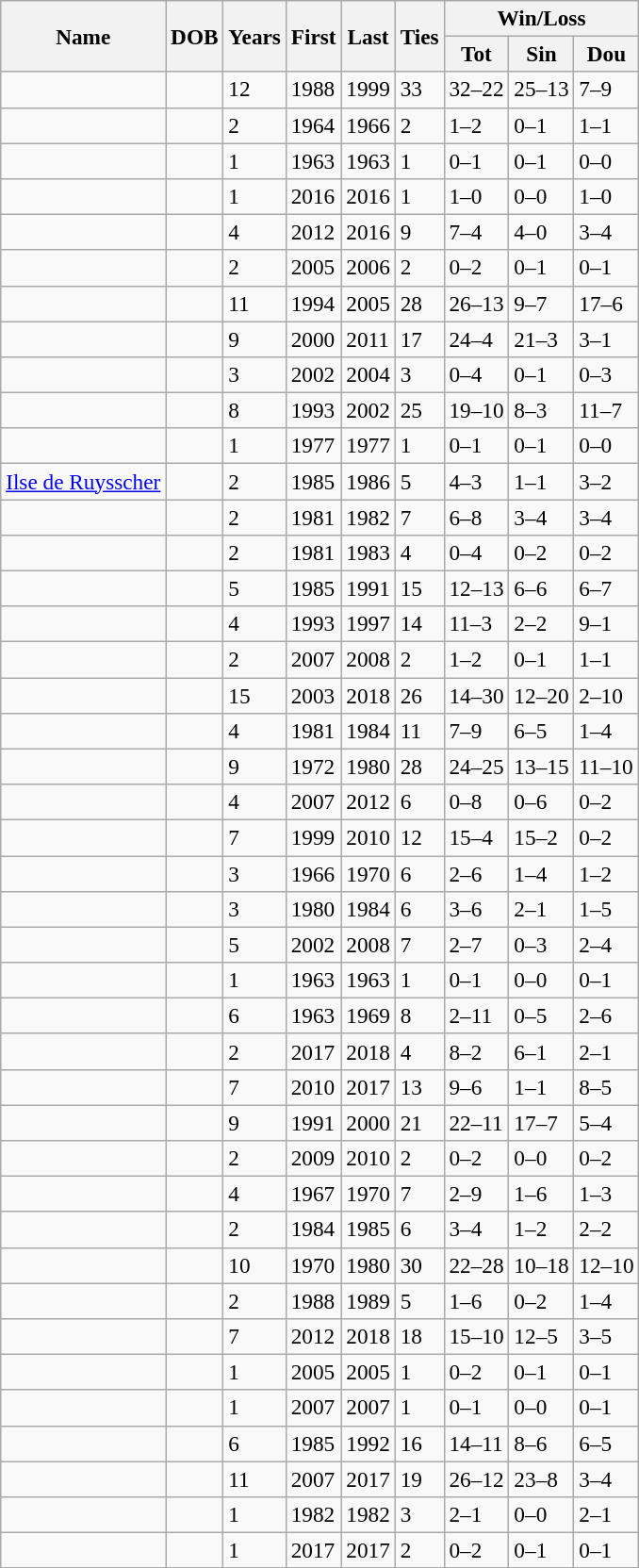<table class="wikitable sortable" style=font-size:97%>
<tr align="center">
<th rowspan="2">Name</th>
<th rowspan="2">DOB</th>
<th rowspan="2">Years</th>
<th rowspan="2">First</th>
<th rowspan="2">Last</th>
<th rowspan="2">Ties</th>
<th class="unsortable" colspan="3">Win/Loss</th>
</tr>
<tr>
<th>Tot</th>
<th>Sin</th>
<th>Dou</th>
</tr>
<tr>
<td></td>
<td></td>
<td>12</td>
<td>1988</td>
<td>1999</td>
<td>33</td>
<td>32–22</td>
<td>25–13</td>
<td>7–9</td>
</tr>
<tr>
<td></td>
<td></td>
<td>2</td>
<td>1964</td>
<td>1966</td>
<td>2</td>
<td>1–2</td>
<td>0–1</td>
<td>1–1</td>
</tr>
<tr>
<td></td>
<td></td>
<td>1</td>
<td>1963</td>
<td>1963</td>
<td>1</td>
<td>0–1</td>
<td>0–1</td>
<td>0–0</td>
</tr>
<tr>
<td></td>
<td></td>
<td>1</td>
<td>2016</td>
<td>2016</td>
<td>1</td>
<td>1–0</td>
<td>0–0</td>
<td>1–0</td>
</tr>
<tr>
<td></td>
<td></td>
<td>4</td>
<td>2012</td>
<td>2016</td>
<td>9</td>
<td>7–4</td>
<td>4–0</td>
<td>3–4</td>
</tr>
<tr>
<td></td>
<td></td>
<td>2</td>
<td>2005</td>
<td>2006</td>
<td>2</td>
<td>0–2</td>
<td>0–1</td>
<td>0–1</td>
</tr>
<tr>
<td></td>
<td></td>
<td>11</td>
<td>1994</td>
<td>2005</td>
<td>28</td>
<td>26–13</td>
<td>9–7</td>
<td>17–6</td>
</tr>
<tr>
<td></td>
<td></td>
<td>9</td>
<td>2000</td>
<td>2011</td>
<td>17</td>
<td>24–4</td>
<td>21–3</td>
<td>3–1</td>
</tr>
<tr>
<td></td>
<td></td>
<td>3</td>
<td>2002</td>
<td>2004</td>
<td>3</td>
<td>0–4</td>
<td>0–1</td>
<td>0–3</td>
</tr>
<tr>
<td></td>
<td></td>
<td>8</td>
<td>1993</td>
<td>2002</td>
<td>25</td>
<td>19–10</td>
<td>8–3</td>
<td>11–7</td>
</tr>
<tr>
<td></td>
<td></td>
<td>1</td>
<td>1977</td>
<td>1977</td>
<td>1</td>
<td>0–1</td>
<td>0–1</td>
<td>0–0</td>
</tr>
<tr>
<td><a href='#'>Ilse de Ruysscher</a></td>
<td></td>
<td>2</td>
<td>1985</td>
<td>1986</td>
<td>5</td>
<td>4–3</td>
<td>1–1</td>
<td>3–2</td>
</tr>
<tr>
<td></td>
<td></td>
<td>2</td>
<td>1981</td>
<td>1982</td>
<td>7</td>
<td>6–8</td>
<td>3–4</td>
<td>3–4</td>
</tr>
<tr>
<td></td>
<td></td>
<td>2</td>
<td>1981</td>
<td>1983</td>
<td>4</td>
<td>0–4</td>
<td>0–2</td>
<td>0–2</td>
</tr>
<tr>
<td></td>
<td></td>
<td>5</td>
<td>1985</td>
<td>1991</td>
<td>15</td>
<td>12–13</td>
<td>6–6</td>
<td>6–7</td>
</tr>
<tr>
<td></td>
<td></td>
<td>4</td>
<td>1993</td>
<td>1997</td>
<td>14</td>
<td>11–3</td>
<td>2–2</td>
<td>9–1</td>
</tr>
<tr>
<td></td>
<td></td>
<td>2</td>
<td>2007</td>
<td>2008</td>
<td>2</td>
<td>1–2</td>
<td>0–1</td>
<td>1–1</td>
</tr>
<tr>
<td><strong></strong></td>
<td></td>
<td>15</td>
<td>2003</td>
<td>2018</td>
<td>26</td>
<td>14–30</td>
<td>12–20</td>
<td>2–10</td>
</tr>
<tr>
<td></td>
<td></td>
<td>4</td>
<td>1981</td>
<td>1984</td>
<td>11</td>
<td>7–9</td>
<td>6–5</td>
<td>1–4</td>
</tr>
<tr>
<td></td>
<td></td>
<td>9</td>
<td>1972</td>
<td>1980</td>
<td>28</td>
<td>24–25</td>
<td>13–15</td>
<td>11–10</td>
</tr>
<tr>
<td></td>
<td></td>
<td>4</td>
<td>2007</td>
<td>2012</td>
<td>6</td>
<td>0–8</td>
<td>0–6</td>
<td>0–2</td>
</tr>
<tr>
<td></td>
<td></td>
<td>7</td>
<td>1999</td>
<td>2010</td>
<td>12</td>
<td>15–4</td>
<td>15–2</td>
<td>0–2</td>
</tr>
<tr>
<td></td>
<td></td>
<td>3</td>
<td>1966</td>
<td>1970</td>
<td>6</td>
<td>2–6</td>
<td>1–4</td>
<td>1–2</td>
</tr>
<tr>
<td></td>
<td></td>
<td>3</td>
<td>1980</td>
<td>1984</td>
<td>6</td>
<td>3–6</td>
<td>2–1</td>
<td>1–5</td>
</tr>
<tr>
<td></td>
<td></td>
<td>5</td>
<td>2002</td>
<td>2008</td>
<td>7</td>
<td>2–7</td>
<td>0–3</td>
<td>2–4</td>
</tr>
<tr>
<td></td>
<td></td>
<td>1</td>
<td>1963</td>
<td>1963</td>
<td>1</td>
<td>0–1</td>
<td>0–0</td>
<td>0–1</td>
</tr>
<tr>
<td></td>
<td></td>
<td>6</td>
<td>1963</td>
<td>1969</td>
<td>8</td>
<td>2–11</td>
<td>0–5</td>
<td>2–6</td>
</tr>
<tr>
<td><strong></strong></td>
<td></td>
<td>2</td>
<td>2017</td>
<td>2018</td>
<td>4</td>
<td>8–2</td>
<td>6–1</td>
<td>2–1</td>
</tr>
<tr>
<td></td>
<td></td>
<td>7</td>
<td>2010</td>
<td>2017</td>
<td>13</td>
<td>9–6</td>
<td>1–1</td>
<td>8–5</td>
</tr>
<tr>
<td></td>
<td></td>
<td>9</td>
<td>1991</td>
<td>2000</td>
<td>21</td>
<td>22–11</td>
<td>17–7</td>
<td>5–4</td>
</tr>
<tr>
<td></td>
<td></td>
<td>2</td>
<td>2009</td>
<td>2010</td>
<td>2</td>
<td>0–2</td>
<td>0–0</td>
<td>0–2</td>
</tr>
<tr>
<td></td>
<td></td>
<td>4</td>
<td>1967</td>
<td>1970</td>
<td>7</td>
<td>2–9</td>
<td>1–6</td>
<td>1–3</td>
</tr>
<tr>
<td></td>
<td></td>
<td>2</td>
<td>1984</td>
<td>1985</td>
<td>6</td>
<td>3–4</td>
<td>1–2</td>
<td>2–2</td>
</tr>
<tr>
<td></td>
<td></td>
<td>10</td>
<td>1970</td>
<td>1980</td>
<td>30</td>
<td>22–28</td>
<td>10–18</td>
<td>12–10</td>
</tr>
<tr>
<td></td>
<td></td>
<td>2</td>
<td>1988</td>
<td>1989</td>
<td>5</td>
<td>1–6</td>
<td>0–2</td>
<td>1–4</td>
</tr>
<tr>
<td><strong></strong></td>
<td></td>
<td>7</td>
<td>2012</td>
<td>2018</td>
<td>18</td>
<td>15–10</td>
<td>12–5</td>
<td>3–5</td>
</tr>
<tr>
<td></td>
<td></td>
<td>1</td>
<td>2005</td>
<td>2005</td>
<td>1</td>
<td>0–2</td>
<td>0–1</td>
<td>0–1</td>
</tr>
<tr>
<td></td>
<td></td>
<td>1</td>
<td>2007</td>
<td>2007</td>
<td>1</td>
<td>0–1</td>
<td>0–0</td>
<td>0–1</td>
</tr>
<tr>
<td></td>
<td></td>
<td>6</td>
<td>1985</td>
<td>1992</td>
<td>16</td>
<td>14–11</td>
<td>8–6</td>
<td>6–5</td>
</tr>
<tr>
<td></td>
<td></td>
<td>11</td>
<td>2007</td>
<td>2017</td>
<td>19</td>
<td>26–12</td>
<td>23–8</td>
<td>3–4</td>
</tr>
<tr>
<td></td>
<td></td>
<td>1</td>
<td>1982</td>
<td>1982</td>
<td>3</td>
<td>2–1</td>
<td>0–0</td>
<td>2–1</td>
</tr>
<tr>
<td></td>
<td></td>
<td>1</td>
<td>2017</td>
<td>2017</td>
<td>2</td>
<td>0–2</td>
<td>0–1</td>
<td>0–1</td>
</tr>
<tr>
</tr>
</table>
